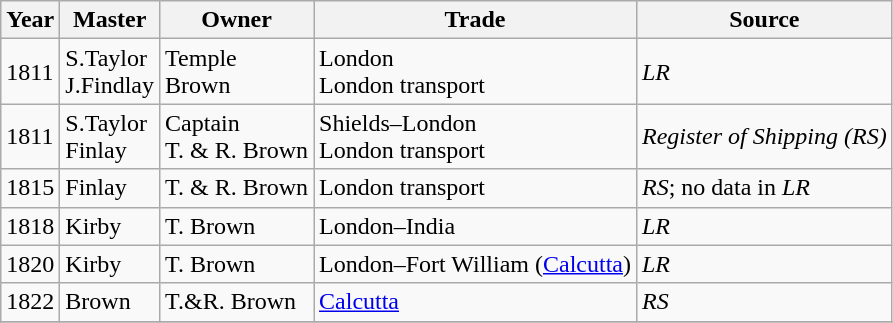<table class="sortable wikitable">
<tr>
<th>Year</th>
<th>Master</th>
<th>Owner</th>
<th>Trade</th>
<th>Source</th>
</tr>
<tr>
<td>1811</td>
<td>S.Taylor<br>J.Findlay</td>
<td>Temple<br>Brown</td>
<td>London<br>London transport</td>
<td><em>LR</em></td>
</tr>
<tr>
<td>1811</td>
<td>S.Taylor<br>Finlay</td>
<td>Captain<br>T. & R. Brown</td>
<td>Shields–London<br>London transport</td>
<td><em>Register of Shipping (RS)</em></td>
</tr>
<tr>
<td>1815</td>
<td>Finlay</td>
<td>T. & R. Brown</td>
<td>London transport</td>
<td><em>RS</em>; no data in <em>LR</em></td>
</tr>
<tr>
<td>1818</td>
<td>Kirby</td>
<td>T. Brown</td>
<td>London–India</td>
<td><em>LR</em></td>
</tr>
<tr>
<td>1820</td>
<td>Kirby</td>
<td>T. Brown</td>
<td>London–Fort William (<a href='#'>Calcutta</a>)</td>
<td><em>LR</em></td>
</tr>
<tr>
<td>1822</td>
<td>Brown</td>
<td>T.&R. Brown</td>
<td><a href='#'>Calcutta</a></td>
<td><em>RS</em></td>
</tr>
<tr>
</tr>
</table>
